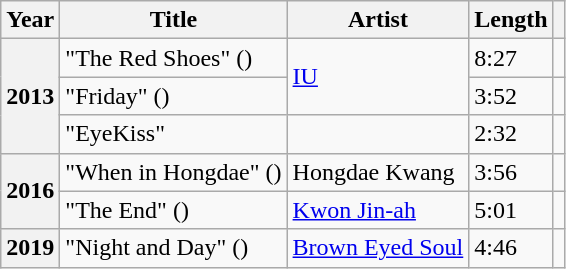<table class="wikitable plainrowheaders sortable">
<tr>
<th scope="col">Year</th>
<th scope="col">Title</th>
<th>Artist</th>
<th>Length</th>
<th scope="col" class="unsortable"></th>
</tr>
<tr>
<th scope="row" rowspan="3">2013</th>
<td>"The Red Shoes" ()</td>
<td rowspan="2"><a href='#'>IU</a></td>
<td>8:27</td>
<td style="text-align:center"></td>
</tr>
<tr>
<td>"Friday" ()</td>
<td>3:52</td>
<td style="text-align:center"></td>
</tr>
<tr>
<td>"EyeKiss"</td>
<td></td>
<td>2:32</td>
<td style="text-align:center"></td>
</tr>
<tr>
<th scope="row" rowspan="2">2016</th>
<td>"When in Hongdae" ()</td>
<td>Hongdae Kwang</td>
<td>3:56</td>
<td style="text-align:center"></td>
</tr>
<tr>
<td>"The End" ()</td>
<td><a href='#'>Kwon Jin-ah</a></td>
<td>5:01</td>
<td style="text-align:center"></td>
</tr>
<tr>
<th scope="row">2019</th>
<td>"Night and Day" ()</td>
<td><a href='#'>Brown Eyed Soul</a></td>
<td>4:46</td>
<td style="text-align:center"></td>
</tr>
</table>
